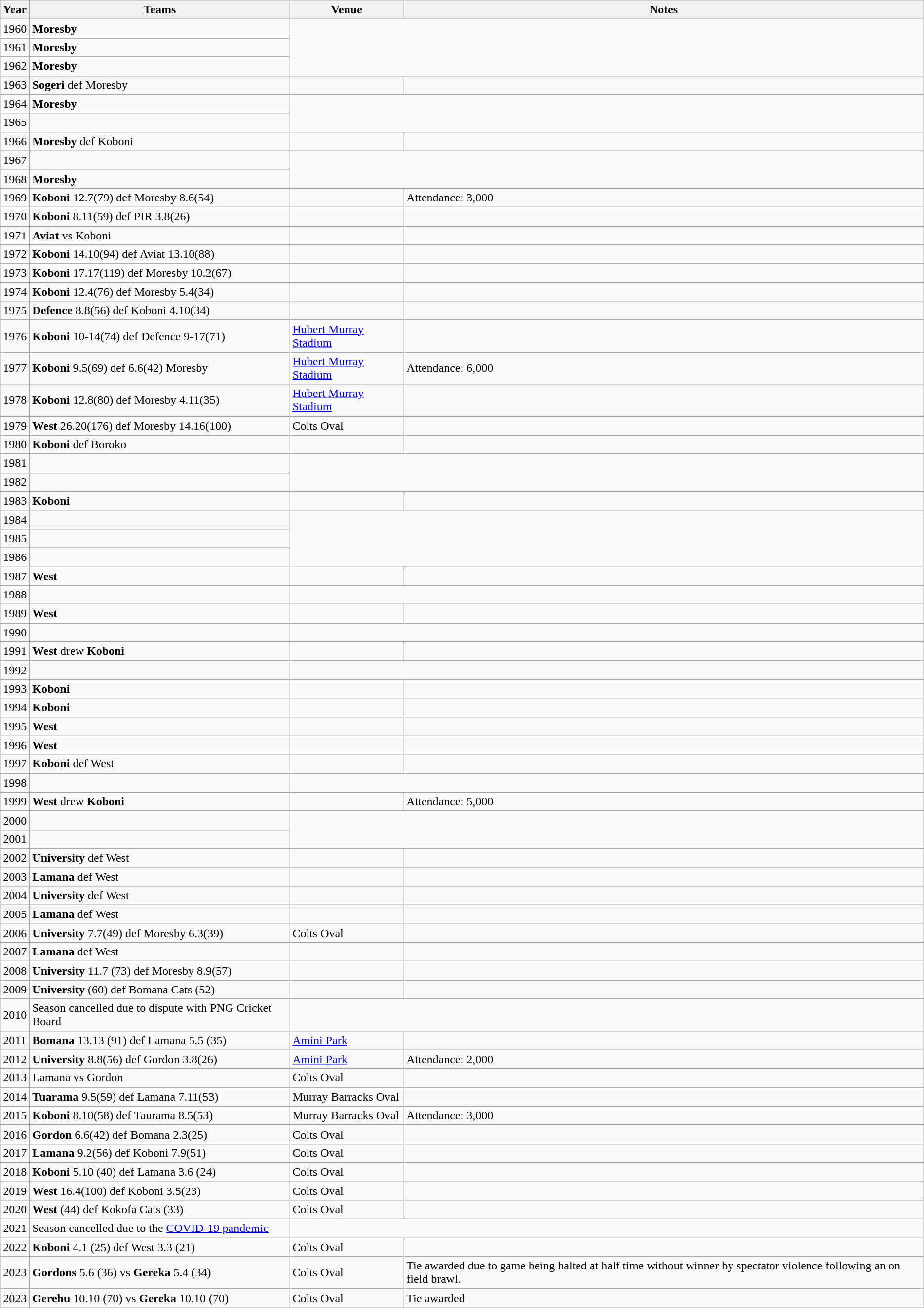<table class="wikitable sortable">
<tr>
<th>Year</th>
<th>Teams</th>
<th>Venue</th>
<th>Notes</th>
</tr>
<tr>
<td>1960</td>
<td><strong>Moresby</strong></td>
</tr>
<tr>
<td>1961</td>
<td><strong>Moresby</strong></td>
</tr>
<tr>
<td>1962</td>
<td><strong>Moresby</strong></td>
</tr>
<tr>
<td>1963</td>
<td><strong>Sogeri</strong> def Moresby</td>
<td></td>
<td></td>
</tr>
<tr>
<td>1964</td>
<td><strong>Moresby</strong></td>
</tr>
<tr>
<td>1965</td>
<td></td>
</tr>
<tr>
<td>1966</td>
<td><strong>Moresby</strong> def Koboni</td>
<td></td>
<td></td>
</tr>
<tr>
<td>1967</td>
<td></td>
</tr>
<tr>
<td>1968</td>
<td><strong>Moresby</strong></td>
</tr>
<tr>
<td>1969</td>
<td><strong>Koboni</strong> 12.7(79) def Moresby 8.6(54)</td>
<td></td>
<td>Attendance: 3,000</td>
</tr>
<tr>
<td>1970</td>
<td><strong>Koboni</strong> 8.11(59) def PIR 3.8(26)</td>
<td></td>
<td></td>
</tr>
<tr>
<td>1971</td>
<td><strong>Aviat</strong> vs Koboni</td>
<td></td>
<td></td>
</tr>
<tr>
<td>1972</td>
<td><strong>Koboni</strong> 14.10(94) def Aviat 13.10(88)</td>
<td></td>
<td></td>
</tr>
<tr>
<td>1973</td>
<td><strong>Koboni</strong> 17.17(119) def Moresby 10.2(67)</td>
<td></td>
<td></td>
</tr>
<tr>
<td>1974</td>
<td><strong>Koboni</strong> 12.4(76) def Moresby 5.4(34)</td>
<td></td>
<td></td>
</tr>
<tr>
<td>1975</td>
<td><strong>Defence</strong> 8.8(56) def Koboni 4.10(34)</td>
<td></td>
<td></td>
</tr>
<tr>
<td>1976</td>
<td><strong>Koboni</strong> 10-14(74) def Defence 9-17(71)</td>
<td><a href='#'>Hubert Murray Stadium</a></td>
<td></td>
</tr>
<tr>
<td>1977</td>
<td><strong>Koboni</strong> 9.5(69) def 6.6(42) Moresby</td>
<td><a href='#'>Hubert Murray Stadium</a></td>
<td>Attendance: 6,000</td>
</tr>
<tr>
<td>1978</td>
<td><strong>Koboni</strong> 12.8(80) def Moresby 4.11(35)</td>
<td><a href='#'>Hubert Murray Stadium</a></td>
<td></td>
</tr>
<tr>
<td>1979</td>
<td><strong>West</strong> 26.20(176) def Moresby 14.16(100)</td>
<td>Colts Oval</td>
<td></td>
</tr>
<tr>
<td>1980</td>
<td><strong>Koboni</strong> def Boroko</td>
<td></td>
<td></td>
</tr>
<tr>
<td>1981</td>
<td></td>
</tr>
<tr>
<td>1982</td>
<td></td>
</tr>
<tr>
<td>1983</td>
<td><strong>Koboni</strong></td>
<td></td>
<td></td>
</tr>
<tr>
<td>1984</td>
<td></td>
</tr>
<tr>
<td>1985</td>
<td></td>
</tr>
<tr>
<td>1986</td>
<td></td>
</tr>
<tr>
<td>1987</td>
<td><strong>West</strong></td>
<td></td>
<td></td>
</tr>
<tr>
<td>1988</td>
<td></td>
</tr>
<tr>
<td>1989</td>
<td><strong>West</strong></td>
<td></td>
<td></td>
</tr>
<tr>
<td>1990</td>
<td></td>
</tr>
<tr>
<td>1991</td>
<td><strong>West</strong> drew <strong>Koboni</strong></td>
<td></td>
<td></td>
</tr>
<tr>
<td>1992</td>
<td></td>
</tr>
<tr>
<td>1993</td>
<td><strong>Koboni</strong></td>
<td></td>
<td></td>
</tr>
<tr>
<td>1994</td>
<td><strong>Koboni</strong></td>
<td></td>
<td></td>
</tr>
<tr>
<td>1995</td>
<td><strong>West</strong></td>
<td></td>
<td></td>
</tr>
<tr>
<td>1996</td>
<td><strong>West</strong></td>
<td></td>
<td></td>
</tr>
<tr>
<td>1997</td>
<td><strong>Koboni</strong> def West</td>
<td></td>
<td></td>
</tr>
<tr>
<td>1998</td>
<td></td>
</tr>
<tr>
<td>1999</td>
<td><strong>West</strong> drew <strong>Koboni</strong></td>
<td></td>
<td>Attendance: 5,000</td>
</tr>
<tr>
<td>2000</td>
<td></td>
</tr>
<tr>
<td>2001</td>
<td></td>
</tr>
<tr>
<td>2002</td>
<td><strong>University</strong> def West</td>
<td></td>
<td></td>
</tr>
<tr>
<td>2003</td>
<td><strong>Lamana</strong> def West</td>
<td></td>
<td></td>
</tr>
<tr>
<td>2004</td>
<td><strong>University</strong> def West</td>
<td></td>
<td></td>
</tr>
<tr>
<td>2005</td>
<td><strong>Lamana</strong> def West</td>
<td></td>
<td></td>
</tr>
<tr>
<td>2006</td>
<td><strong>University</strong> 7.7(49) def Moresby 6.3(39)</td>
<td>Colts Oval</td>
<td></td>
</tr>
<tr>
<td>2007</td>
<td><strong>Lamana</strong> def West</td>
<td></td>
<td></td>
</tr>
<tr>
<td>2008</td>
<td><strong>University</strong> 11.7 (73) def Moresby 8.9(57)</td>
<td></td>
<td></td>
</tr>
<tr>
<td>2009</td>
<td><strong>University</strong> (60) def Bomana Cats (52)</td>
<td></td>
<td></td>
</tr>
<tr>
<td>2010</td>
<td>Season cancelled due to dispute with PNG Cricket Board</td>
</tr>
<tr>
<td>2011</td>
<td><strong>Bomana</strong> 13.13 (91) def Lamana 5.5 (35)</td>
<td><a href='#'>Amini Park</a></td>
<td></td>
</tr>
<tr>
<td>2012</td>
<td><strong>University</strong> 8.8(56) def Gordon 3.8(26)</td>
<td><a href='#'>Amini Park</a></td>
<td>Attendance: 2,000</td>
</tr>
<tr>
<td>2013</td>
<td>Lamana vs Gordon</td>
<td>Colts Oval</td>
<td></td>
</tr>
<tr>
<td>2014</td>
<td><strong>Tuarama</strong> 9.5(59) def Lamana 7.11(53)</td>
<td>Murray Barracks Oval</td>
<td></td>
</tr>
<tr>
<td>2015</td>
<td><strong>Koboni</strong> 8.10(58) def Taurama 8.5(53)</td>
<td>Murray Barracks Oval</td>
<td>Attendance: 3,000</td>
</tr>
<tr>
<td>2016</td>
<td><strong>Gordon</strong> 6.6(42) def Bomana 2.3(25)</td>
<td>Colts Oval</td>
<td></td>
</tr>
<tr>
<td>2017</td>
<td><strong>Lamana</strong> 9.2(56) def Koboni 7.9(51)</td>
<td>Colts Oval</td>
<td></td>
</tr>
<tr>
<td>2018</td>
<td><strong>Koboni</strong> 5.10 (40) def Lamana 3.6 (24)</td>
<td>Colts Oval</td>
<td></td>
</tr>
<tr>
<td>2019</td>
<td><strong>West</strong> 16.4(100) def Koboni 3.5(23)</td>
<td>Colts Oval</td>
<td></td>
</tr>
<tr>
<td>2020</td>
<td><strong>West</strong> (44) def Kokofa Cats (33)</td>
<td>Colts Oval</td>
<td></td>
</tr>
<tr>
<td>2021</td>
<td>Season cancelled due to the <a href='#'>COVID-19 pandemic</a></td>
</tr>
<tr>
<td>2022</td>
<td><strong>Koboni</strong> 4.1 (25) def West 3.3 (21)</td>
<td>Colts Oval</td>
<td></td>
</tr>
<tr>
<td>2023</td>
<td><strong>Gordons</strong> 5.6 (36) vs <strong>Gereka</strong> 5.4 (34)</td>
<td>Colts Oval</td>
<td>Tie awarded due to game being halted at half time without winner by spectator violence following an on field brawl.</td>
</tr>
<tr>
<td>2023</td>
<td><strong>Gerehu</strong> 10.10 (70) vs <strong>Gereka</strong> 10.10 (70)</td>
<td>Colts Oval</td>
<td>Tie awarded</td>
</tr>
</table>
